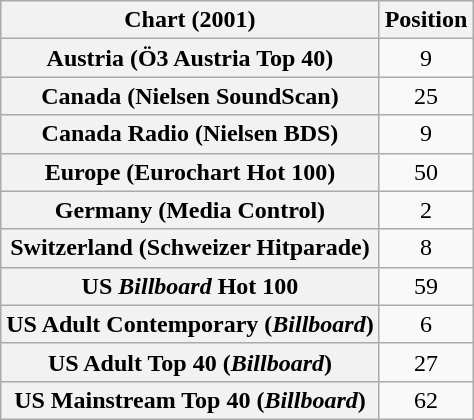<table class="wikitable sortable plainrowheaders">
<tr>
<th scope="col">Chart (2001)</th>
<th scope="col">Position</th>
</tr>
<tr>
<th scope="row">Austria (Ö3 Austria Top 40)</th>
<td align="center">9</td>
</tr>
<tr>
<th scope="row">Canada (Nielsen SoundScan)</th>
<td align="center">25</td>
</tr>
<tr>
<th scope="row">Canada Radio (Nielsen BDS)</th>
<td align="center">9</td>
</tr>
<tr>
<th scope="row">Europe (Eurochart Hot 100)</th>
<td align="center">50</td>
</tr>
<tr>
<th scope="row">Germany (Media Control)</th>
<td align="center">2</td>
</tr>
<tr>
<th scope="row">Switzerland (Schweizer Hitparade)</th>
<td align="center">8</td>
</tr>
<tr>
<th scope="row">US <em>Billboard</em> Hot 100</th>
<td align="center">59</td>
</tr>
<tr>
<th scope="row">US Adult Contemporary (<em>Billboard</em>)</th>
<td align="center">6</td>
</tr>
<tr>
<th scope="row">US Adult Top 40 (<em>Billboard</em>)</th>
<td align="center">27</td>
</tr>
<tr>
<th scope="row">US Mainstream Top 40 (<em>Billboard</em>)</th>
<td align="center">62</td>
</tr>
</table>
